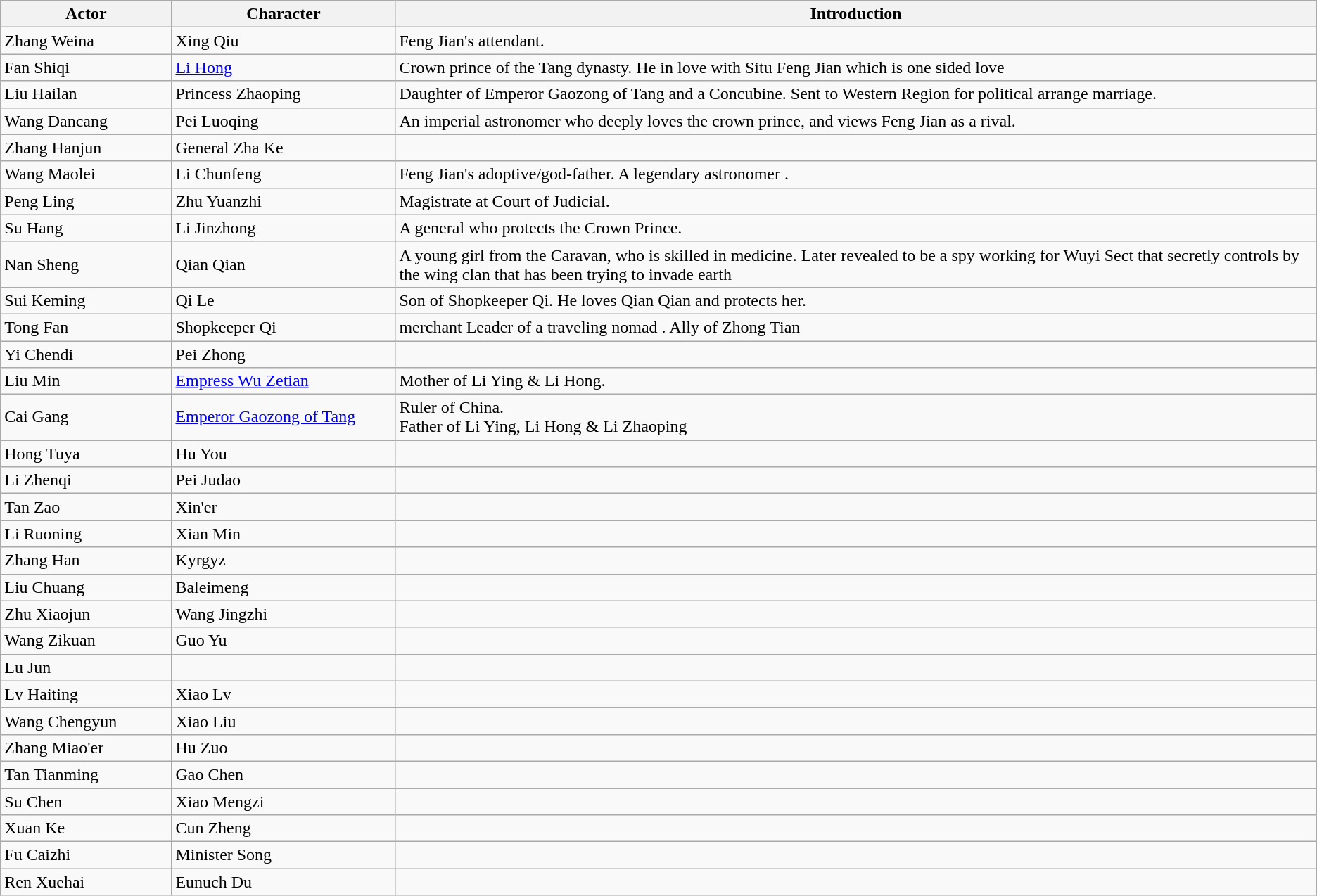<table class="wikitable">
<tr>
<th style="width:13%">Actor</th>
<th style="width:17%">Character</th>
<th>Introduction</th>
</tr>
<tr>
<td>Zhang Weina </td>
<td>Xing Qiu</td>
<td>Feng Jian's attendant.</td>
</tr>
<tr>
<td>Fan Shiqi</td>
<td><a href='#'>Li Hong</a></td>
<td>Crown prince of the Tang dynasty. He in love with Situ Feng Jian  which is one sided love</td>
</tr>
<tr>
<td>Liu Hailan</td>
<td>Princess Zhaoping</td>
<td>Daughter of Emperor Gaozong of Tang and a Concubine. Sent to Western Region for political arrange marriage.</td>
</tr>
<tr>
<td>Wang Dancang</td>
<td>Pei Luoqing</td>
<td>An imperial astronomer who deeply loves the crown prince, and views Feng Jian as a rival.</td>
</tr>
<tr>
<td>Zhang Hanjun</td>
<td>General Zha Ke</td>
<td></td>
</tr>
<tr>
<td>Wang Maolei</td>
<td>Li Chunfeng</td>
<td>Feng Jian's adoptive/god-father. A legendary astronomer .</td>
</tr>
<tr>
<td>Peng Ling</td>
<td>Zhu Yuanzhi</td>
<td>Magistrate at Court of Judicial.</td>
</tr>
<tr>
<td>Su Hang</td>
<td>Li Jinzhong</td>
<td>A general who protects the Crown Prince.</td>
</tr>
<tr>
<td>Nan Sheng</td>
<td>Qian Qian</td>
<td>A young girl from the Caravan, who is skilled in medicine. Later revealed to be a spy working for Wuyi Sect that secretly controls by the wing clan that has been trying to invade earth</td>
</tr>
<tr>
<td>Sui Keming</td>
<td>Qi Le</td>
<td>Son of Shopkeeper Qi. He loves Qian Qian and protects her.</td>
</tr>
<tr>
<td>Tong Fan</td>
<td>Shopkeeper Qi</td>
<td>merchant Leader of a traveling nomad . Ally of Zhong Tian</td>
</tr>
<tr>
<td>Yi Chendi</td>
<td>Pei Zhong</td>
<td></td>
</tr>
<tr>
<td>Liu Min</td>
<td><a href='#'>Empress Wu Zetian</a></td>
<td>Mother of Li Ying & Li Hong.</td>
</tr>
<tr>
<td>Cai Gang</td>
<td><a href='#'>Emperor Gaozong of Tang</a></td>
<td>Ruler of China. <br> Father of  Li Ying, Li Hong & Li Zhaoping</td>
</tr>
<tr>
<td>Hong Tuya</td>
<td>Hu You</td>
<td></td>
</tr>
<tr>
<td>Li Zhenqi</td>
<td>Pei Judao</td>
<td></td>
</tr>
<tr>
<td>Tan Zao</td>
<td>Xin'er</td>
<td></td>
</tr>
<tr>
<td>Li Ruoning</td>
<td>Xian Min</td>
<td></td>
</tr>
<tr>
<td>Zhang Han</td>
<td>Kyrgyz</td>
<td></td>
</tr>
<tr>
<td>Liu Chuang</td>
<td>Baleimeng</td>
<td></td>
</tr>
<tr>
<td>Zhu Xiaojun</td>
<td>Wang Jingzhi</td>
<td></td>
</tr>
<tr>
<td>Wang Zikuan</td>
<td>Guo Yu</td>
<td></td>
</tr>
<tr>
<td>Lu Jun</td>
<td Li Yifu></td>
</tr>
<tr>
<td>Lv Haiting</td>
<td>Xiao Lv</td>
<td></td>
</tr>
<tr>
<td>Wang Chengyun</td>
<td>Xiao Liu</td>
<td></td>
</tr>
<tr>
<td>Zhang Miao'er</td>
<td>Hu Zuo</td>
<td></td>
</tr>
<tr>
<td>Tan Tianming</td>
<td>Gao Chen</td>
<td></td>
</tr>
<tr>
<td>Su Chen</td>
<td>Xiao Mengzi</td>
<td></td>
</tr>
<tr>
<td>Xuan Ke</td>
<td>Cun Zheng</td>
<td></td>
</tr>
<tr>
<td>Fu Caizhi</td>
<td>Minister Song</td>
<td></td>
</tr>
<tr>
<td>Ren Xuehai</td>
<td>Eunuch Du</td>
<td></td>
</tr>
</table>
